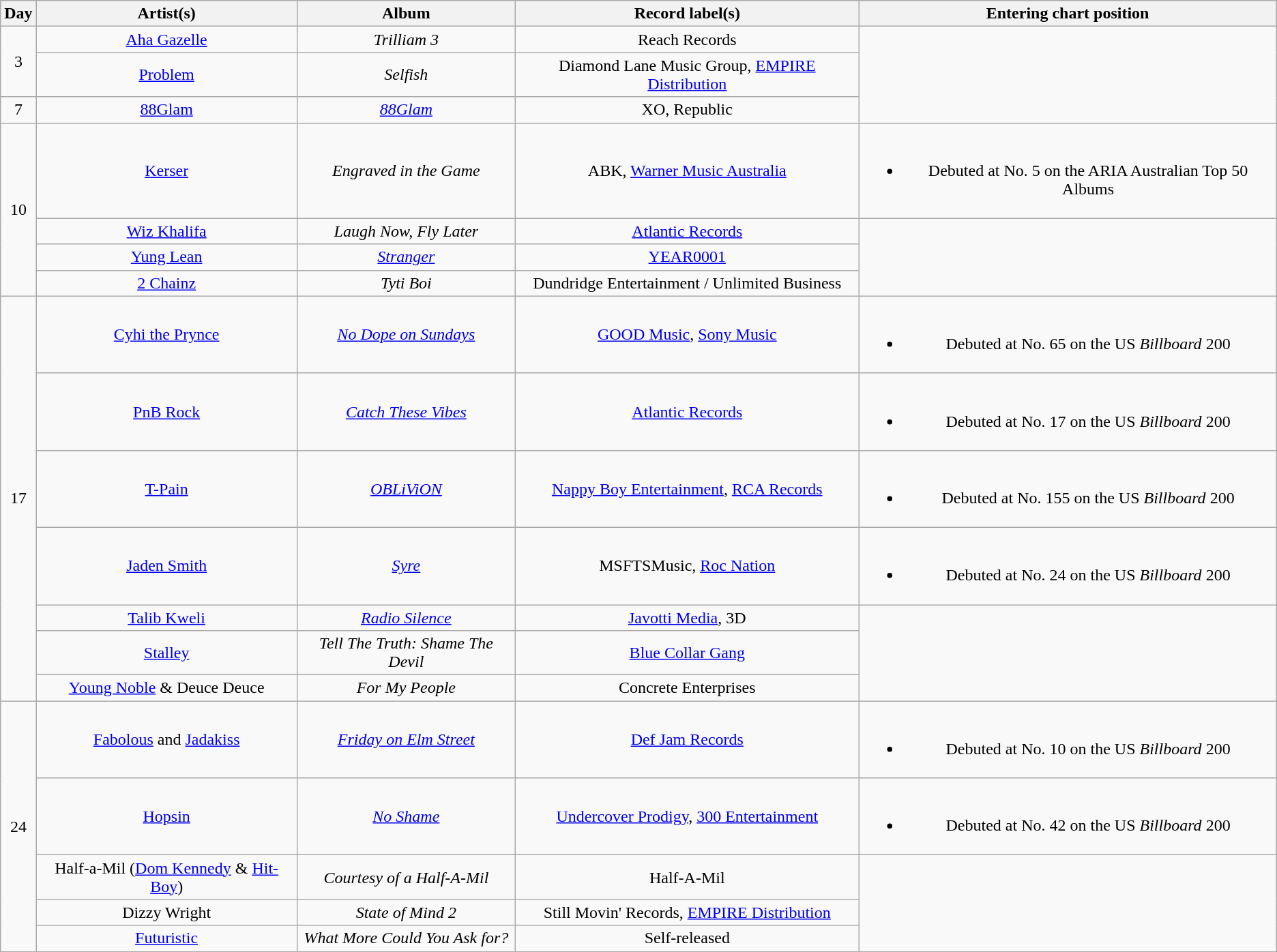<table class="wikitable" style="text-align:center;">
<tr>
<th>Day</th>
<th scope="col">Artist(s)</th>
<th scope="col">Album</th>
<th scope="col">Record label(s)</th>
<th scope="col">Entering chart position</th>
</tr>
<tr>
<td rowspan="2">3</td>
<td><a href='#'>Aha Gazelle</a></td>
<td><em>Trilliam 3</em></td>
<td>Reach Records</td>
<td rowspan="3"></td>
</tr>
<tr>
<td><a href='#'>Problem</a></td>
<td><em>Selfish</em></td>
<td>Diamond Lane Music Group, <a href='#'>EMPIRE Distribution</a></td>
</tr>
<tr>
<td>7</td>
<td><a href='#'>88Glam</a></td>
<td><em><a href='#'>88Glam</a></em></td>
<td>XO, Republic</td>
</tr>
<tr>
<td rowspan="4">10</td>
<td><a href='#'>Kerser</a></td>
<td><em>Engraved in the Game</em></td>
<td>ABK, <a href='#'>Warner Music Australia</a></td>
<td><br><ul><li>Debuted at No. 5 on the ARIA Australian Top 50 Albums</li></ul></td>
</tr>
<tr>
<td><a href='#'>Wiz Khalifa</a></td>
<td><em>Laugh Now, Fly Later</em></td>
<td><a href='#'>Atlantic Records</a></td>
<td rowspan="3"></td>
</tr>
<tr>
<td><a href='#'>Yung Lean</a></td>
<td><em><a href='#'>Stranger</a></em></td>
<td><a href='#'>YEAR0001</a></td>
</tr>
<tr>
<td><a href='#'>2 Chainz</a></td>
<td><em>Tyti Boi</em></td>
<td>Dundridge Entertainment / Unlimited Business</td>
</tr>
<tr>
<td rowspan="7">17</td>
<td><a href='#'>Cyhi the Prynce</a></td>
<td><em><a href='#'>No Dope on Sundays</a></em></td>
<td><a href='#'>GOOD Music</a>, <a href='#'>Sony Music</a></td>
<td><br><ul><li>Debuted at No. 65 on the US <em>Billboard</em> 200</li></ul></td>
</tr>
<tr>
<td><a href='#'>PnB Rock</a></td>
<td><em><a href='#'>Catch These Vibes</a></em></td>
<td><a href='#'>Atlantic Records</a></td>
<td><br><ul><li>Debuted at No. 17 on the US <em>Billboard</em> 200</li></ul></td>
</tr>
<tr>
<td><a href='#'>T-Pain</a></td>
<td><em><a href='#'>OBLiViON</a></em></td>
<td><a href='#'>Nappy Boy Entertainment</a>, <a href='#'>RCA Records</a></td>
<td><br><ul><li>Debuted at No. 155 on the US <em>Billboard</em> 200</li></ul></td>
</tr>
<tr>
<td><a href='#'>Jaden Smith</a></td>
<td><em><a href='#'>Syre</a></em></td>
<td>MSFTSMusic, <a href='#'>Roc Nation</a></td>
<td><br><ul><li>Debuted at No. 24 on the US <em>Billboard</em> 200</li></ul></td>
</tr>
<tr>
<td><a href='#'>Talib Kweli</a></td>
<td><em><a href='#'>Radio Silence</a></em></td>
<td><a href='#'>Javotti Media</a>, 3D</td>
<td rowspan="3"></td>
</tr>
<tr>
<td><a href='#'>Stalley</a></td>
<td><em>Tell The Truth: Shame The Devil</em></td>
<td><a href='#'>Blue Collar Gang</a></td>
</tr>
<tr>
<td><a href='#'>Young Noble</a> & Deuce Deuce</td>
<td><em>For My People</em></td>
<td>Concrete Enterprises</td>
</tr>
<tr>
<td rowspan="5">24</td>
<td><a href='#'>Fabolous</a> and <a href='#'>Jadakiss</a></td>
<td><em><a href='#'>Friday on Elm Street</a></em></td>
<td><a href='#'>Def Jam Records</a></td>
<td><br><ul><li>Debuted at No. 10 on the US <em>Billboard</em> 200</li></ul></td>
</tr>
<tr>
<td><a href='#'>Hopsin</a></td>
<td><em><a href='#'>No Shame</a></em></td>
<td><a href='#'>Undercover Prodigy</a>, <a href='#'>300 Entertainment</a></td>
<td><br><ul><li>Debuted at No. 42 on the US <em>Billboard</em> 200</li></ul></td>
</tr>
<tr>
<td>Half-a-Mil (<a href='#'>Dom Kennedy</a> & <a href='#'>Hit-Boy</a>)</td>
<td><em>Courtesy of a Half-A-Mil</em></td>
<td>Half-A-Mil</td>
<td rowspan="3"></td>
</tr>
<tr>
<td>Dizzy Wright</td>
<td><em>State of Mind 2</em></td>
<td>Still Movin' Records, <a href='#'>EMPIRE Distribution</a></td>
</tr>
<tr>
<td><a href='#'>Futuristic</a></td>
<td><em>What More Could You Ask for?</em></td>
<td>Self-released</td>
</tr>
</table>
